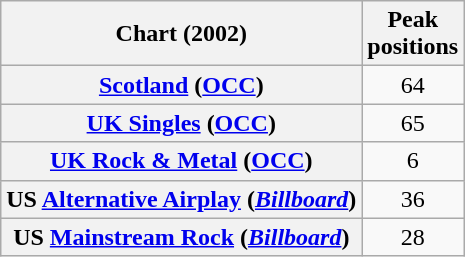<table class="wikitable sortable plainrowheaders" style="text-align:center">
<tr>
<th scope="col">Chart (2002)</th>
<th scope="col">Peak<br>positions</th>
</tr>
<tr>
<th scope="row"><a href='#'>Scotland</a> (<a href='#'>OCC</a>)</th>
<td>64</td>
</tr>
<tr>
<th scope="row"><a href='#'>UK Singles</a> (<a href='#'>OCC</a>)</th>
<td>65</td>
</tr>
<tr>
<th scope="row"><a href='#'>UK Rock & Metal</a> (<a href='#'>OCC</a>)</th>
<td>6</td>
</tr>
<tr>
<th scope="row">US <a href='#'>Alternative Airplay</a> (<em><a href='#'>Billboard</a></em>)</th>
<td>36</td>
</tr>
<tr>
<th scope="row">US <a href='#'>Mainstream Rock</a> (<em><a href='#'>Billboard</a></em>)</th>
<td>28</td>
</tr>
</table>
